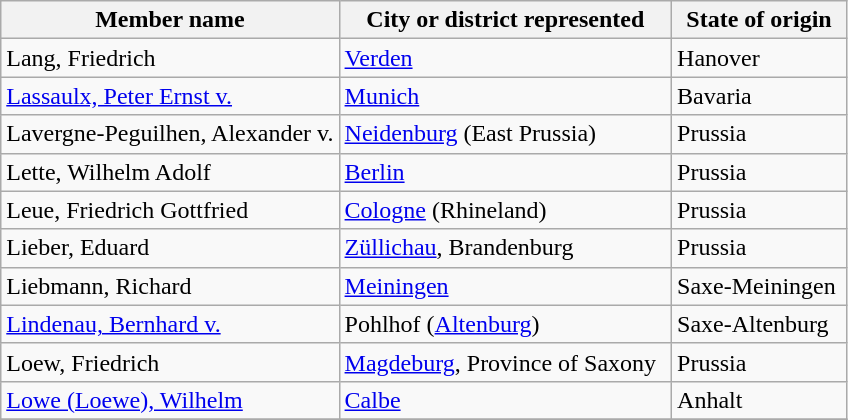<table class="wikitable">
<tr>
<th width="40%">Member name</th>
<th>City or district represented</th>
<th>State of origin</th>
</tr>
<tr>
<td>Lang, Friedrich</td>
<td><a href='#'>Verden</a></td>
<td>Hanover</td>
</tr>
<tr>
<td><a href='#'>Lassaulx, Peter Ernst v.</a></td>
<td><a href='#'>Munich</a></td>
<td>Bavaria</td>
</tr>
<tr>
<td>Lavergne-Peguilhen, Alexander v.</td>
<td><a href='#'>Neidenburg</a> (East Prussia)</td>
<td>Prussia</td>
</tr>
<tr>
<td>Lette, Wilhelm Adolf</td>
<td><a href='#'>Berlin</a></td>
<td>Prussia</td>
</tr>
<tr>
<td>Leue, Friedrich Gottfried</td>
<td><a href='#'>Cologne</a> (Rhineland)</td>
<td>Prussia</td>
</tr>
<tr>
<td>Lieber, Eduard</td>
<td><a href='#'>Züllichau</a>, Brandenburg</td>
<td>Prussia</td>
</tr>
<tr>
<td>Liebmann, Richard</td>
<td><a href='#'>Meiningen</a></td>
<td>Saxe-Meiningen</td>
</tr>
<tr>
<td><a href='#'>Lindenau, Bernhard v.</a></td>
<td>Pohlhof (<a href='#'>Altenburg</a>)</td>
<td>Saxe-Altenburg</td>
</tr>
<tr>
<td>Loew, Friedrich</td>
<td><a href='#'>Magdeburg</a>, Province of Saxony</td>
<td>Prussia</td>
</tr>
<tr>
<td><a href='#'>Lowe (Loewe), Wilhelm</a></td>
<td><a href='#'>Calbe</a></td>
<td>Anhalt</td>
</tr>
<tr>
</tr>
</table>
